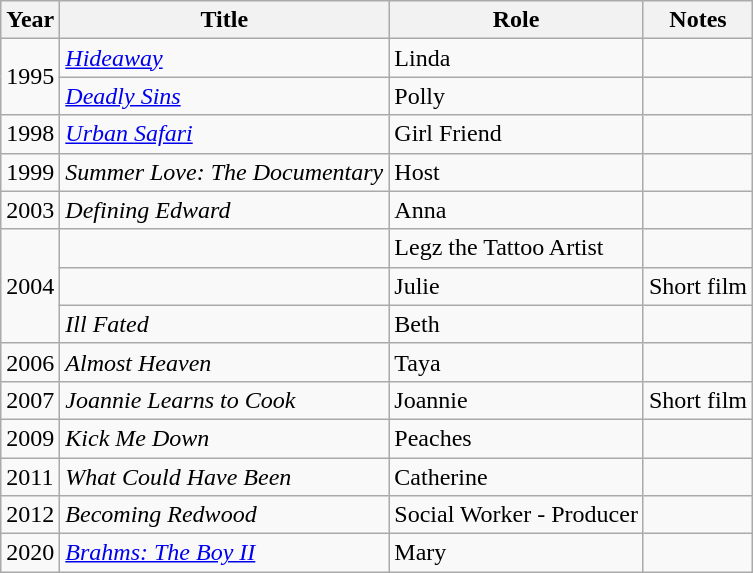<table class="wikitable sortable">
<tr>
<th>Year</th>
<th>Title</th>
<th>Role</th>
<th class="unsortable">Notes</th>
</tr>
<tr>
<td rowspan="2">1995</td>
<td><em><a href='#'>Hideaway</a></em></td>
<td>Linda</td>
<td></td>
</tr>
<tr>
<td><em><a href='#'>Deadly Sins</a></em></td>
<td>Polly</td>
<td></td>
</tr>
<tr>
<td>1998</td>
<td><em><a href='#'>Urban Safari</a></em></td>
<td>Girl Friend</td>
<td></td>
</tr>
<tr>
<td>1999</td>
<td><em>Summer Love: The Documentary</em></td>
<td>Host</td>
<td></td>
</tr>
<tr>
<td>2003</td>
<td><em>Defining Edward</em></td>
<td>Anna</td>
<td></td>
</tr>
<tr>
<td rowspan="3">2004</td>
<td><em></em></td>
<td>Legz the Tattoo Artist</td>
<td></td>
</tr>
<tr>
<td><em></em></td>
<td>Julie</td>
<td>Short film</td>
</tr>
<tr>
<td><em>Ill Fated</em></td>
<td>Beth</td>
<td></td>
</tr>
<tr>
<td>2006</td>
<td><em>Almost Heaven</em></td>
<td>Taya</td>
<td></td>
</tr>
<tr>
<td>2007</td>
<td><em>Joannie Learns to Cook</em></td>
<td>Joannie</td>
<td>Short film</td>
</tr>
<tr>
<td>2009</td>
<td><em>Kick Me Down</em></td>
<td>Peaches</td>
<td></td>
</tr>
<tr>
<td>2011</td>
<td><em>What Could Have Been</em></td>
<td>Catherine</td>
<td></td>
</tr>
<tr>
<td>2012</td>
<td><em>Becoming Redwood</em></td>
<td>Social Worker - Producer</td>
<td></td>
</tr>
<tr>
<td>2020</td>
<td><em><a href='#'>Brahms: The Boy II</a></em></td>
<td>Mary</td>
<td></td>
</tr>
</table>
